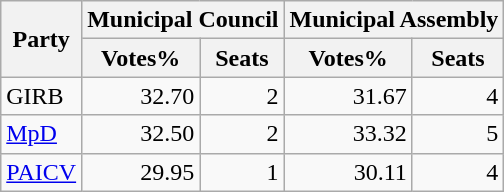<table class="wikitable sortable" style=text-align:right>
<tr>
<th rowspan=2>Party</th>
<th colspan=2>Municipal Council</th>
<th colspan=2>Municipal Assembly</th>
</tr>
<tr>
<th>Votes%</th>
<th>Seats</th>
<th>Votes%</th>
<th>Seats</th>
</tr>
<tr>
<td align=left>GIRB</td>
<td>32.70</td>
<td>2</td>
<td>31.67</td>
<td>4</td>
</tr>
<tr>
<td align=left><a href='#'>MpD</a></td>
<td>32.50</td>
<td>2</td>
<td>33.32</td>
<td>5</td>
</tr>
<tr>
<td align=left><a href='#'>PAICV</a></td>
<td>29.95</td>
<td>1</td>
<td>30.11</td>
<td>4</td>
</tr>
</table>
